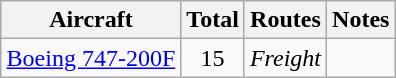<table class="wikitable" style="margin:0.5em auto">
<tr>
<th>Aircraft</th>
<th>Total</th>
<th>Routes</th>
<th>Notes</th>
</tr>
<tr>
<td><a href='#'>Boeing 747-200F</a></td>
<td align="center">15</td>
<td><em>Freight</em></td>
<td></td>
</tr>
</table>
